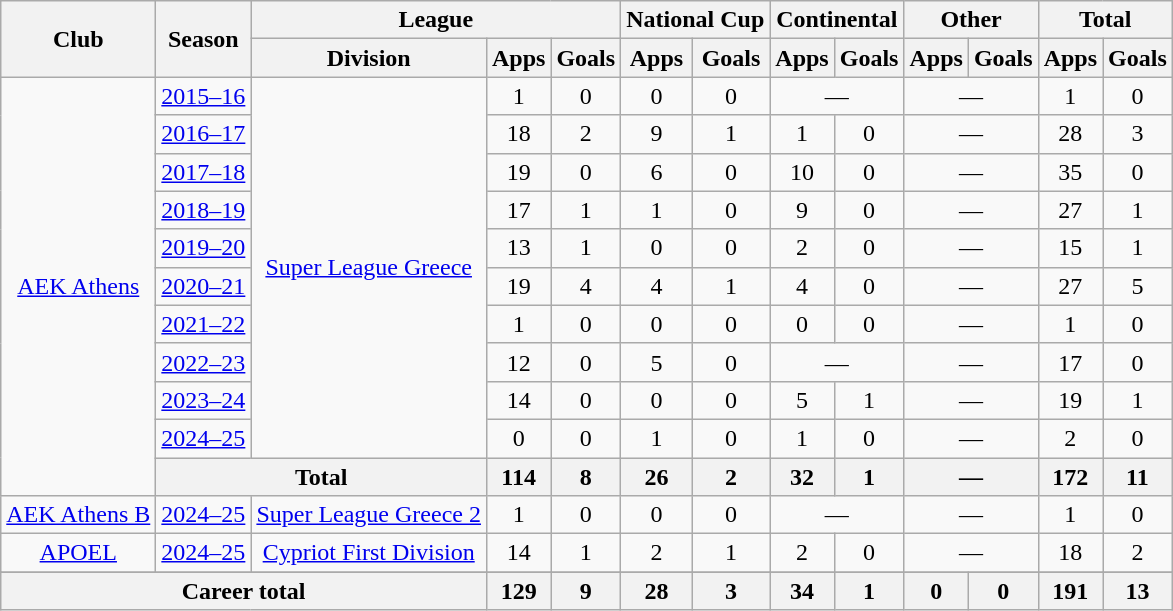<table class="wikitable" style="text-align:center">
<tr>
<th rowspan="2">Club</th>
<th rowspan="2">Season</th>
<th colspan="3">League</th>
<th colspan="2">National Cup</th>
<th colspan="2">Continental</th>
<th colspan="2">Other</th>
<th colspan="2">Total</th>
</tr>
<tr>
<th>Division</th>
<th>Apps</th>
<th>Goals</th>
<th>Apps</th>
<th>Goals</th>
<th>Apps</th>
<th>Goals</th>
<th>Apps</th>
<th>Goals</th>
<th>Apps</th>
<th>Goals</th>
</tr>
<tr>
<td rowspan="11"><a href='#'>AEK Athens</a></td>
<td><a href='#'>2015–16</a></td>
<td rowspan="10"><a href='#'>Super League Greece</a></td>
<td>1</td>
<td>0</td>
<td>0</td>
<td>0</td>
<td colspan="2">—</td>
<td colspan="2">—</td>
<td>1</td>
<td>0</td>
</tr>
<tr>
<td><a href='#'>2016–17</a></td>
<td>18</td>
<td>2</td>
<td>9</td>
<td>1</td>
<td>1</td>
<td>0</td>
<td colspan="2">—</td>
<td>28</td>
<td>3</td>
</tr>
<tr>
<td><a href='#'>2017–18</a></td>
<td>19</td>
<td>0</td>
<td>6</td>
<td>0</td>
<td>10</td>
<td>0</td>
<td colspan="2">—</td>
<td>35</td>
<td>0</td>
</tr>
<tr>
<td><a href='#'>2018–19</a></td>
<td>17</td>
<td>1</td>
<td>1</td>
<td>0</td>
<td>9</td>
<td>0</td>
<td colspan="2">—</td>
<td>27</td>
<td>1</td>
</tr>
<tr>
<td><a href='#'>2019–20</a></td>
<td>13</td>
<td>1</td>
<td>0</td>
<td>0</td>
<td>2</td>
<td>0</td>
<td colspan="2">—</td>
<td>15</td>
<td>1</td>
</tr>
<tr>
<td><a href='#'>2020–21</a></td>
<td>19</td>
<td>4</td>
<td>4</td>
<td>1</td>
<td>4</td>
<td>0</td>
<td colspan="2">—</td>
<td>27</td>
<td>5</td>
</tr>
<tr>
<td><a href='#'>2021–22</a></td>
<td>1</td>
<td>0</td>
<td>0</td>
<td>0</td>
<td>0</td>
<td>0</td>
<td colspan="2">—</td>
<td>1</td>
<td>0</td>
</tr>
<tr>
<td><a href='#'>2022–23</a></td>
<td>12</td>
<td>0</td>
<td>5</td>
<td>0</td>
<td colspan="2">—</td>
<td colspan="2">—</td>
<td>17</td>
<td>0</td>
</tr>
<tr>
<td><a href='#'>2023–24</a></td>
<td>14</td>
<td>0</td>
<td>0</td>
<td>0</td>
<td>5</td>
<td>1</td>
<td colspan="2">—</td>
<td>19</td>
<td>1</td>
</tr>
<tr>
<td><a href='#'>2024–25</a></td>
<td>0</td>
<td>0</td>
<td>1</td>
<td>0</td>
<td>1</td>
<td>0</td>
<td colspan="2">—</td>
<td>2</td>
<td>0</td>
</tr>
<tr>
<th colspan="2">Total</th>
<th>114</th>
<th>8</th>
<th>26</th>
<th>2</th>
<th>32</th>
<th>1</th>
<th colspan="2">—</th>
<th>172</th>
<th>11</th>
</tr>
<tr>
<td><a href='#'>AEK Athens B</a></td>
<td><a href='#'>2024–25</a></td>
<td><a href='#'>Super League Greece 2</a></td>
<td>1</td>
<td>0</td>
<td>0</td>
<td>0</td>
<td colspan="2">—</td>
<td colspan="2">—</td>
<td>1</td>
<td>0</td>
</tr>
<tr>
<td><a href='#'>APOEL</a></td>
<td><a href='#'>2024–25</a></td>
<td><a href='#'>Cypriot First Division</a></td>
<td>14</td>
<td>1</td>
<td>2</td>
<td>1</td>
<td>2</td>
<td>0</td>
<td colspan="2">—</td>
<td>18</td>
<td>2</td>
</tr>
<tr>
</tr>
<tr>
<th colspan="3">Career total</th>
<th>129</th>
<th>9</th>
<th>28</th>
<th>3</th>
<th>34</th>
<th>1</th>
<th>0</th>
<th>0</th>
<th>191</th>
<th>13</th>
</tr>
</table>
